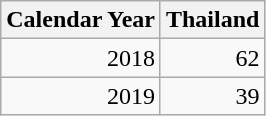<table class=wikitable style="text-align: right;">
<tr>
<th>Calendar Year</th>
<th>Thailand</th>
</tr>
<tr>
<td>2018</td>
<td>62</td>
</tr>
<tr>
<td>2019</td>
<td>39</td>
</tr>
</table>
